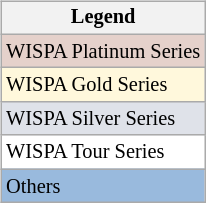<table width=43%>
<tr>
<td valign=top  width=33% align=left><br><table class="wikitable" style="font-size:85%;">
<tr>
<th>Legend</th>
</tr>
<tr bgcolor="#e5d1cb">
<td>WISPA Platinum Series</td>
</tr>
<tr bgcolor="Cornsilk">
<td>WISPA Gold Series</td>
</tr>
<tr bgcolor="#dfe2e9">
<td>WISPA Silver Series</td>
</tr>
<tr bgcolor="White">
<td>WISPA Tour Series</td>
</tr>
<tr bgcolor="#99BADD">
<td>Others</td>
</tr>
</table>
</td>
</tr>
</table>
